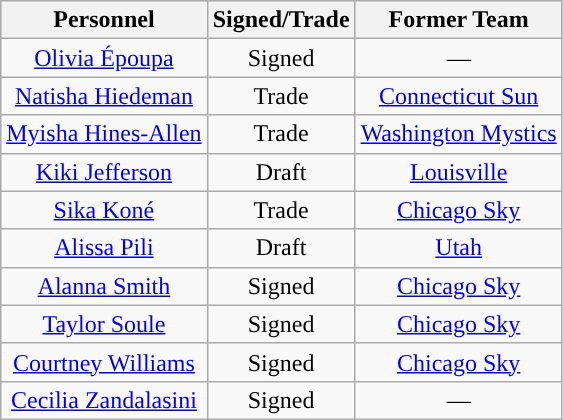<table class="wikitable" style="text-align: center">
<tr align="center" bgcolor="#dddddd">
<th><strong>Personnel</strong></th>
<th><strong>Signed/Trade</strong></th>
<th><strong>Former Team</strong></th>
</tr>
<tr>
<td><a href='#'>Olivia Époupa</a></td>
<td>Signed</td>
<td>—</td>
</tr>
<tr>
<td><a href='#'>Natisha Hiedeman</a></td>
<td>Trade</td>
<td><a href='#'>Connecticut Sun</a></td>
</tr>
<tr>
<td><a href='#'>Myisha Hines-Allen</a></td>
<td>Trade</td>
<td><a href='#'>Washington Mystics</a></td>
</tr>
<tr>
<td><a href='#'>Kiki Jefferson</a></td>
<td>Draft</td>
<td><a href='#'>Louisville</a></td>
</tr>
<tr>
<td><a href='#'>Sika Koné</a></td>
<td>Trade</td>
<td><a href='#'>Chicago Sky</a></td>
</tr>
<tr>
<td><a href='#'>Alissa Pili</a></td>
<td>Draft</td>
<td><a href='#'>Utah</a></td>
</tr>
<tr>
<td><a href='#'>Alanna Smith</a></td>
<td>Signed</td>
<td><a href='#'>Chicago Sky</a></td>
</tr>
<tr>
<td><a href='#'>Taylor Soule</a></td>
<td>Signed</td>
<td><a href='#'>Chicago Sky</a></td>
</tr>
<tr>
<td><a href='#'>Courtney Williams</a></td>
<td>Signed</td>
<td><a href='#'>Chicago Sky</a></td>
</tr>
<tr>
<td><a href='#'>Cecilia Zandalasini</a></td>
<td>Signed</td>
<td>—</td>
</tr>
</table>
